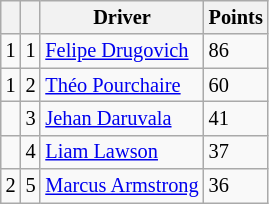<table class="wikitable" style="font-size: 85%;">
<tr>
<th></th>
<th></th>
<th>Driver</th>
<th>Points</th>
</tr>
<tr>
<td align="left"> 1</td>
<td align="center">1</td>
<td> <a href='#'>Felipe Drugovich</a></td>
<td>86</td>
</tr>
<tr>
<td align="left"> 1</td>
<td align="center">2</td>
<td> <a href='#'>Théo Pourchaire</a></td>
<td>60</td>
</tr>
<tr>
<td align="left"></td>
<td align="center">3</td>
<td> <a href='#'>Jehan Daruvala</a></td>
<td>41</td>
</tr>
<tr>
<td align="left"></td>
<td align="center">4</td>
<td> <a href='#'>Liam Lawson</a></td>
<td>37</td>
</tr>
<tr>
<td align="left"> 2</td>
<td align="center">5</td>
<td> <a href='#'>Marcus Armstrong</a></td>
<td>36</td>
</tr>
</table>
